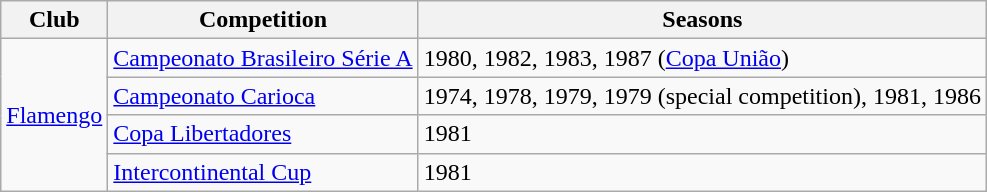<table class="wikitable sortable">
<tr>
<th>Club</th>
<th>Competition</th>
<th>Seasons</th>
</tr>
<tr>
<td rowspan=4><a href='#'>Flamengo</a></td>
<td><a href='#'>Campeonato Brasileiro Série A</a></td>
<td>1980, 1982, 1983, 1987 (<a href='#'>Copa União</a>)</td>
</tr>
<tr>
<td><a href='#'>Campeonato Carioca</a></td>
<td>1974, 1978, 1979, 1979 (special competition), 1981, 1986</td>
</tr>
<tr>
<td><a href='#'>Copa Libertadores</a></td>
<td>1981</td>
</tr>
<tr>
<td><a href='#'>Intercontinental Cup</a></td>
<td>1981</td>
</tr>
</table>
